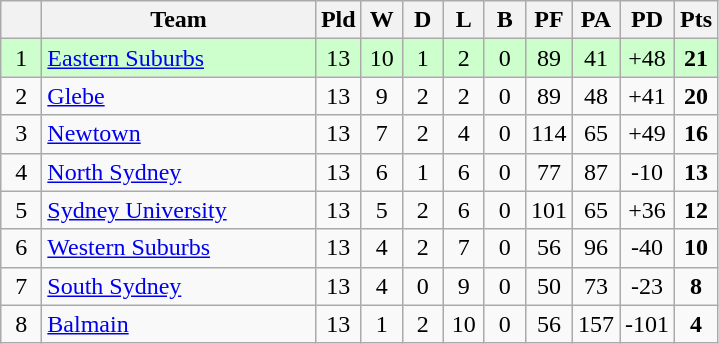<table class="wikitable" style="text-align:center;">
<tr>
<th width="20" abbr="Position"></th>
<th width="175">Team</th>
<th width="20" abbr="Played">Pld</th>
<th width="20" abbr="Won">W</th>
<th width="20" abbr="Drawn">D</th>
<th width="20" abbr="Lost">L</th>
<th width="20" abbr="Bye">B</th>
<th width="20" abbr="Points for">PF</th>
<th width="20" abbr="Points against">PA</th>
<th width="20" abbr="Points difference">PD</th>
<th width="20" abbr="Points">Pts</th>
</tr>
<tr style="background: #ccffcc;">
<td>1</td>
<td style="text-align:left;"> <a href='#'>Eastern Suburbs</a></td>
<td>13</td>
<td>10</td>
<td>1</td>
<td>2</td>
<td>0</td>
<td>89</td>
<td>41</td>
<td>+48</td>
<td><strong>21</strong></td>
</tr>
<tr>
<td>2</td>
<td style="text-align:left;"> <a href='#'>Glebe</a></td>
<td>13</td>
<td>9</td>
<td>2</td>
<td>2</td>
<td>0</td>
<td>89</td>
<td>48</td>
<td>+41</td>
<td><strong>20</strong></td>
</tr>
<tr>
<td>3</td>
<td style="text-align:left;"> <a href='#'>Newtown</a></td>
<td>13</td>
<td>7</td>
<td>2</td>
<td>4</td>
<td>0</td>
<td>114</td>
<td>65</td>
<td>+49</td>
<td><strong>16</strong></td>
</tr>
<tr>
<td>4</td>
<td style="text-align:left;"> <a href='#'>North Sydney</a></td>
<td>13</td>
<td>6</td>
<td>1</td>
<td>6</td>
<td>0</td>
<td>77</td>
<td>87</td>
<td>-10</td>
<td><strong>13</strong></td>
</tr>
<tr>
<td>5</td>
<td style="text-align:left;"> <a href='#'>Sydney University</a></td>
<td>13</td>
<td>5</td>
<td>2</td>
<td>6</td>
<td>0</td>
<td>101</td>
<td>65</td>
<td>+36</td>
<td><strong>12</strong></td>
</tr>
<tr>
<td>6</td>
<td style="text-align:left;"> <a href='#'>Western Suburbs</a></td>
<td>13</td>
<td>4</td>
<td>2</td>
<td>7</td>
<td>0</td>
<td>56</td>
<td>96</td>
<td>-40</td>
<td><strong>10</strong></td>
</tr>
<tr>
<td>7</td>
<td style="text-align:left;"> <a href='#'>South Sydney</a></td>
<td>13</td>
<td>4</td>
<td>0</td>
<td>9</td>
<td>0</td>
<td>50</td>
<td>73</td>
<td>-23</td>
<td><strong>8</strong></td>
</tr>
<tr>
<td>8</td>
<td style="text-align:left;"> <a href='#'>Balmain</a></td>
<td>13</td>
<td>1</td>
<td>2</td>
<td>10</td>
<td>0</td>
<td>56</td>
<td>157</td>
<td>-101</td>
<td><strong>4</strong></td>
</tr>
</table>
